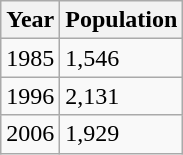<table class="wikitable">
<tr>
<th>Year</th>
<th>Population</th>
</tr>
<tr>
<td>1985</td>
<td>1,546</td>
</tr>
<tr>
<td>1996</td>
<td>2,131</td>
</tr>
<tr>
<td>2006</td>
<td>1,929</td>
</tr>
</table>
